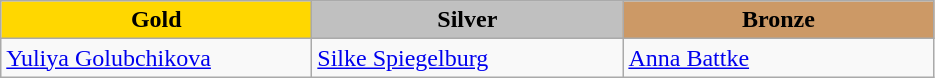<table class="wikitable" style="text-align:left">
<tr align="center">
<td width=200 bgcolor=gold><strong>Gold</strong></td>
<td width=200 bgcolor=silver><strong>Silver</strong></td>
<td width=200 bgcolor=CC9966><strong>Bronze</strong></td>
</tr>
<tr>
<td><a href='#'>Yuliya Golubchikova</a><br><em></em></td>
<td><a href='#'>Silke Spiegelburg</a><br><em></em></td>
<td><a href='#'>Anna Battke</a><br><em></em></td>
</tr>
</table>
